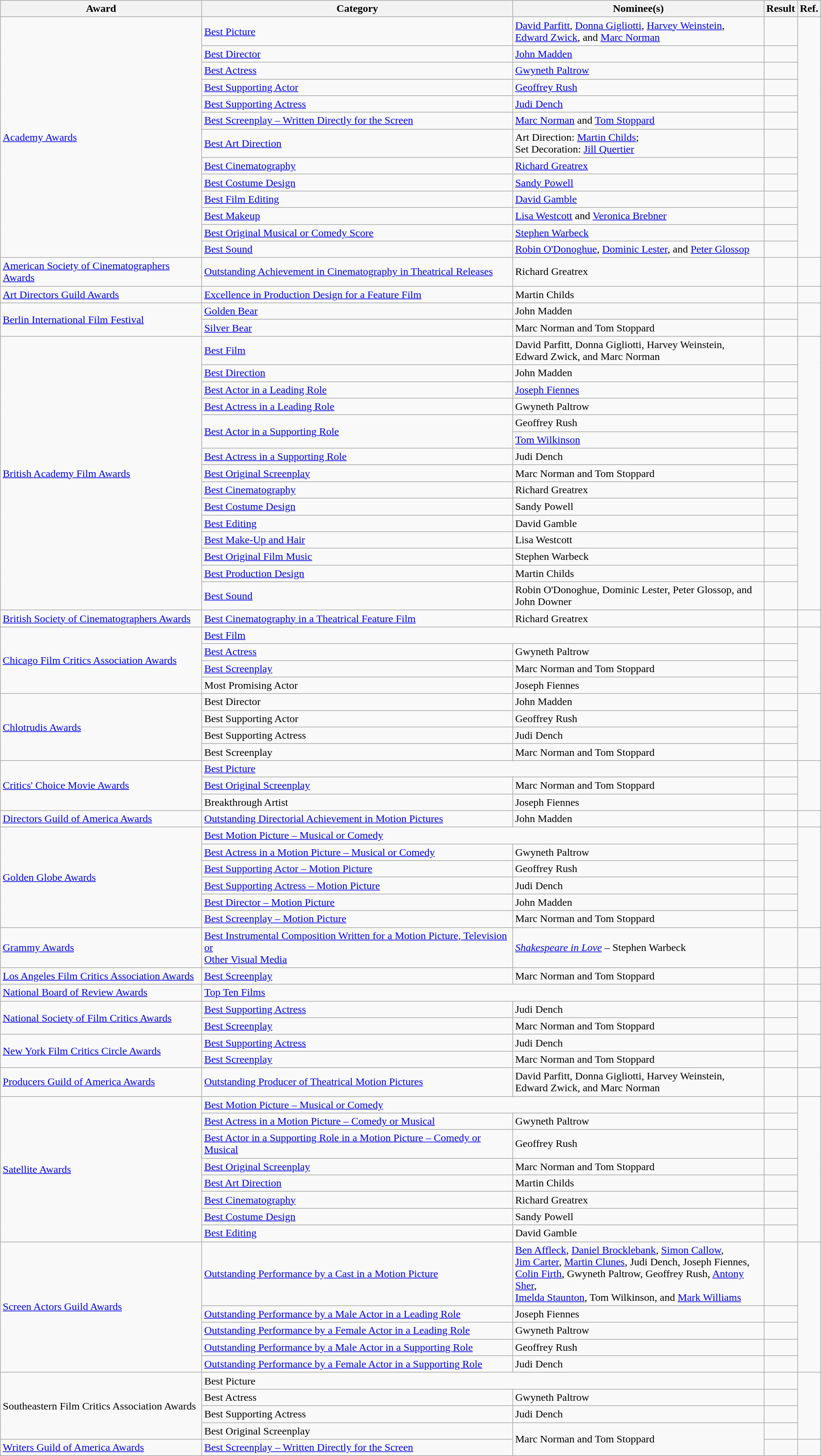<table class="wikitable plainrowheaders sortable">
<tr>
<th>Award</th>
<th>Category</th>
<th>Nominee(s)</th>
<th>Result</th>
<th>Ref.</th>
</tr>
<tr>
<td rowspan="13"><a href='#'>Academy Awards</a></td>
<td><a href='#'>Best Picture</a></td>
<td><a href='#'>David Parfitt</a>, <a href='#'>Donna Gigliotti</a>, <a href='#'>Harvey Weinstein</a>, <br> <a href='#'>Edward Zwick</a>, and <a href='#'>Marc Norman</a></td>
<td></td>
<td align="center" rowspan="13"></td>
</tr>
<tr>
<td><a href='#'>Best Director</a></td>
<td><a href='#'>John Madden</a></td>
<td></td>
</tr>
<tr>
<td><a href='#'>Best Actress</a></td>
<td><a href='#'>Gwyneth Paltrow</a></td>
<td></td>
</tr>
<tr>
<td><a href='#'>Best Supporting Actor</a></td>
<td><a href='#'>Geoffrey Rush</a></td>
<td></td>
</tr>
<tr>
<td><a href='#'>Best Supporting Actress</a></td>
<td><a href='#'>Judi Dench</a></td>
<td></td>
</tr>
<tr>
<td><a href='#'>Best Screenplay – Written Directly for the Screen</a></td>
<td><a href='#'>Marc Norman</a> and <a href='#'>Tom Stoppard</a></td>
<td></td>
</tr>
<tr>
<td><a href='#'>Best Art Direction</a></td>
<td>Art Direction: <a href='#'>Martin Childs</a>; <br> Set Decoration: <a href='#'>Jill Quertier</a></td>
<td></td>
</tr>
<tr>
<td><a href='#'>Best Cinematography</a></td>
<td><a href='#'>Richard Greatrex</a></td>
<td></td>
</tr>
<tr>
<td><a href='#'>Best Costume Design</a></td>
<td><a href='#'>Sandy Powell</a></td>
<td></td>
</tr>
<tr>
<td><a href='#'>Best Film Editing</a></td>
<td><a href='#'>David Gamble</a></td>
<td></td>
</tr>
<tr>
<td><a href='#'>Best Makeup</a></td>
<td><a href='#'>Lisa Westcott</a> and <a href='#'>Veronica Brebner</a></td>
<td></td>
</tr>
<tr>
<td><a href='#'>Best Original Musical or Comedy Score</a></td>
<td><a href='#'>Stephen Warbeck</a></td>
<td></td>
</tr>
<tr>
<td><a href='#'>Best Sound</a></td>
<td><a href='#'>Robin O'Donoghue</a>, <a href='#'>Dominic Lester</a>, and <a href='#'>Peter Glossop</a></td>
<td></td>
</tr>
<tr>
<td><a href='#'>American Society of Cinematographers Awards</a></td>
<td><a href='#'>Outstanding Achievement in Cinematography in Theatrical Releases</a></td>
<td>Richard Greatrex</td>
<td></td>
<td align="center"></td>
</tr>
<tr>
<td><a href='#'>Art Directors Guild Awards</a></td>
<td><a href='#'>Excellence in Production Design for a Feature Film</a></td>
<td>Martin Childs</td>
<td></td>
<td align="center"></td>
</tr>
<tr>
<td rowspan="2"><a href='#'>Berlin International Film Festival</a></td>
<td><a href='#'>Golden Bear</a></td>
<td>John Madden</td>
<td></td>
<td align="center" rowspan="2"></td>
</tr>
<tr>
<td><a href='#'>Silver Bear</a></td>
<td>Marc Norman and Tom Stoppard</td>
<td></td>
</tr>
<tr>
<td rowspan="15"><a href='#'>British Academy Film Awards</a></td>
<td><a href='#'>Best Film</a></td>
<td>David Parfitt, Donna Gigliotti, Harvey Weinstein, <br> Edward Zwick, and Marc Norman</td>
<td></td>
<td align="center" rowspan="15"></td>
</tr>
<tr>
<td><a href='#'>Best Direction</a></td>
<td>John Madden</td>
<td></td>
</tr>
<tr>
<td><a href='#'>Best Actor in a Leading Role</a></td>
<td><a href='#'>Joseph Fiennes</a></td>
<td></td>
</tr>
<tr>
<td><a href='#'>Best Actress in a Leading Role</a></td>
<td>Gwyneth Paltrow</td>
<td></td>
</tr>
<tr>
<td rowspan="2"><a href='#'>Best Actor in a Supporting Role</a></td>
<td>Geoffrey Rush</td>
<td></td>
</tr>
<tr>
<td><a href='#'>Tom Wilkinson</a></td>
<td></td>
</tr>
<tr>
<td><a href='#'>Best Actress in a Supporting Role</a></td>
<td>Judi Dench</td>
<td></td>
</tr>
<tr>
<td><a href='#'>Best Original Screenplay</a></td>
<td>Marc Norman and Tom Stoppard</td>
<td></td>
</tr>
<tr>
<td><a href='#'>Best Cinematography</a></td>
<td>Richard Greatrex</td>
<td></td>
</tr>
<tr>
<td><a href='#'>Best Costume Design</a></td>
<td>Sandy Powell</td>
<td></td>
</tr>
<tr>
<td><a href='#'>Best Editing</a></td>
<td>David Gamble</td>
<td></td>
</tr>
<tr>
<td><a href='#'>Best Make-Up and Hair</a></td>
<td>Lisa Westcott</td>
<td></td>
</tr>
<tr>
<td><a href='#'>Best Original Film Music</a></td>
<td>Stephen Warbeck</td>
<td></td>
</tr>
<tr>
<td><a href='#'>Best Production Design</a></td>
<td>Martin Childs</td>
<td></td>
</tr>
<tr>
<td><a href='#'>Best Sound</a></td>
<td>Robin O'Donoghue, Dominic Lester, Peter Glossop, and <br> John Downer</td>
<td></td>
</tr>
<tr>
<td><a href='#'>British Society of Cinematographers Awards</a></td>
<td><a href='#'>Best Cinematography in a Theatrical Feature Film</a></td>
<td>Richard Greatrex</td>
<td></td>
<td align="center"></td>
</tr>
<tr>
<td rowspan="4"><a href='#'>Chicago Film Critics Association Awards</a></td>
<td colspan="2"><a href='#'>Best Film</a></td>
<td></td>
<td align="center" rowspan="4"></td>
</tr>
<tr>
<td><a href='#'>Best Actress</a></td>
<td>Gwyneth Paltrow</td>
<td></td>
</tr>
<tr>
<td><a href='#'>Best Screenplay</a></td>
<td>Marc Norman and Tom Stoppard</td>
<td></td>
</tr>
<tr>
<td>Most Promising Actor</td>
<td>Joseph Fiennes</td>
<td></td>
</tr>
<tr>
<td rowspan="4"><a href='#'>Chlotrudis Awards</a></td>
<td>Best Director</td>
<td>John Madden</td>
<td></td>
<td align="center" rowspan="4"></td>
</tr>
<tr>
<td>Best Supporting Actor</td>
<td>Geoffrey Rush </td>
<td></td>
</tr>
<tr>
<td>Best Supporting Actress</td>
<td>Judi Dench</td>
<td></td>
</tr>
<tr>
<td>Best Screenplay</td>
<td>Marc Norman and Tom Stoppard</td>
<td></td>
</tr>
<tr>
<td rowspan="3"><a href='#'>Critics' Choice Movie Awards</a></td>
<td colspan="2"><a href='#'>Best Picture</a></td>
<td></td>
<td align="center" rowspan="3"></td>
</tr>
<tr>
<td><a href='#'>Best Original Screenplay</a></td>
<td>Marc Norman and Tom Stoppard</td>
<td></td>
</tr>
<tr>
<td>Breakthrough Artist</td>
<td>Joseph Fiennes </td>
<td></td>
</tr>
<tr>
<td><a href='#'>Directors Guild of America Awards</a></td>
<td><a href='#'>Outstanding Directorial Achievement in Motion Pictures</a></td>
<td>John Madden</td>
<td></td>
<td align="center"></td>
</tr>
<tr>
<td rowspan="6"><a href='#'>Golden Globe Awards</a></td>
<td colspan="2"><a href='#'>Best Motion Picture – Musical or Comedy</a></td>
<td></td>
<td align="center" rowspan="6"></td>
</tr>
<tr>
<td><a href='#'>Best Actress in a Motion Picture – Musical or Comedy</a></td>
<td>Gwyneth Paltrow</td>
<td></td>
</tr>
<tr>
<td><a href='#'>Best Supporting Actor – Motion Picture</a></td>
<td>Geoffrey Rush</td>
<td></td>
</tr>
<tr>
<td><a href='#'>Best Supporting Actress – Motion Picture</a></td>
<td>Judi Dench</td>
<td></td>
</tr>
<tr>
<td><a href='#'>Best Director – Motion Picture</a></td>
<td>John Madden</td>
<td></td>
</tr>
<tr>
<td><a href='#'>Best Screenplay – Motion Picture</a></td>
<td>Marc Norman and Tom Stoppard</td>
<td></td>
</tr>
<tr>
<td><a href='#'>Grammy Awards</a></td>
<td><a href='#'>Best Instrumental Composition Written for a Motion Picture, Television or <br> Other Visual Media</a></td>
<td><em><a href='#'>Shakespeare in Love</a></em> – Stephen Warbeck</td>
<td></td>
<td align="center"></td>
</tr>
<tr>
<td><a href='#'>Los Angeles Film Critics Association Awards</a></td>
<td><a href='#'>Best Screenplay</a></td>
<td>Marc Norman and Tom Stoppard</td>
<td></td>
<td align="center"></td>
</tr>
<tr>
<td><a href='#'>National Board of Review Awards</a></td>
<td colspan="2"><a href='#'>Top Ten Films</a></td>
<td></td>
<td align="center"></td>
</tr>
<tr>
<td rowspan="2"><a href='#'>National Society of Film Critics Awards</a></td>
<td><a href='#'>Best Supporting Actress</a></td>
<td>Judi Dench</td>
<td></td>
<td align="center" rowspan="2"></td>
</tr>
<tr>
<td><a href='#'>Best Screenplay</a></td>
<td>Marc Norman and Tom Stoppard</td>
<td></td>
</tr>
<tr>
<td rowspan="2"><a href='#'>New York Film Critics Circle Awards</a></td>
<td><a href='#'>Best Supporting Actress</a></td>
<td>Judi Dench</td>
<td></td>
<td align="center" rowspan="2"></td>
</tr>
<tr>
<td><a href='#'>Best Screenplay</a></td>
<td>Marc Norman and Tom Stoppard</td>
<td></td>
</tr>
<tr>
<td><a href='#'>Producers Guild of America Awards</a></td>
<td><a href='#'>Outstanding Producer of Theatrical Motion Pictures</a></td>
<td>David Parfitt, Donna Gigliotti, Harvey Weinstein, <br> Edward Zwick, and Marc Norman</td>
<td></td>
<td align="center"></td>
</tr>
<tr>
<td rowspan="8"><a href='#'>Satellite Awards</a></td>
<td colspan="2"><a href='#'>Best Motion Picture – Musical or Comedy</a></td>
<td></td>
<td align="center" rowspan="8"></td>
</tr>
<tr>
<td><a href='#'>Best Actress in a Motion Picture – Comedy or Musical</a></td>
<td>Gwyneth Paltrow</td>
<td></td>
</tr>
<tr>
<td><a href='#'>Best Actor in a Supporting Role in a Motion Picture – Comedy or Musical</a></td>
<td>Geoffrey Rush</td>
<td></td>
</tr>
<tr>
<td><a href='#'>Best Original Screenplay</a></td>
<td>Marc Norman and Tom Stoppard</td>
<td></td>
</tr>
<tr>
<td><a href='#'>Best Art Direction</a></td>
<td>Martin Childs</td>
<td></td>
</tr>
<tr>
<td><a href='#'>Best Cinematography</a></td>
<td>Richard Greatrex</td>
<td></td>
</tr>
<tr>
<td><a href='#'>Best Costume Design</a></td>
<td>Sandy Powell</td>
<td></td>
</tr>
<tr>
<td><a href='#'>Best Editing</a></td>
<td>David Gamble</td>
<td></td>
</tr>
<tr>
<td rowspan="5"><a href='#'>Screen Actors Guild Awards</a></td>
<td><a href='#'>Outstanding Performance by a Cast in a Motion Picture</a></td>
<td><a href='#'>Ben Affleck</a>, <a href='#'>Daniel Brocklebank</a>, <a href='#'>Simon Callow</a>, <br> <a href='#'>Jim Carter</a>, <a href='#'>Martin Clunes</a>, Judi Dench, Joseph Fiennes, <br> <a href='#'>Colin Firth</a>, Gwyneth Paltrow, Geoffrey Rush, <a href='#'>Antony Sher</a>, <br> <a href='#'>Imelda Staunton</a>, Tom Wilkinson, and <a href='#'>Mark Williams</a></td>
<td></td>
<td align="center" rowspan="5"></td>
</tr>
<tr>
<td><a href='#'>Outstanding Performance by a Male Actor in a Leading Role</a></td>
<td>Joseph Fiennes</td>
<td></td>
</tr>
<tr>
<td><a href='#'>Outstanding Performance by a Female Actor in a Leading Role</a></td>
<td>Gwyneth Paltrow</td>
<td></td>
</tr>
<tr>
<td><a href='#'>Outstanding Performance by a Male Actor in a Supporting Role</a></td>
<td>Geoffrey Rush</td>
<td></td>
</tr>
<tr>
<td><a href='#'>Outstanding Performance by a Female Actor in a Supporting Role</a></td>
<td>Judi Dench</td>
<td></td>
</tr>
<tr>
<td rowspan="4">Southeastern Film Critics Association Awards</td>
<td colspan="2">Best Picture</td>
<td></td>
<td align="center" rowspan="4"></td>
</tr>
<tr>
<td>Best Actress</td>
<td>Gwyneth Paltrow</td>
<td></td>
</tr>
<tr>
<td>Best Supporting Actress</td>
<td>Judi Dench</td>
<td></td>
</tr>
<tr>
<td>Best Original Screenplay</td>
<td rowspan="2">Marc Norman and Tom Stoppard</td>
<td></td>
</tr>
<tr>
<td><a href='#'>Writers Guild of America Awards</a></td>
<td><a href='#'>Best Screenplay – Written Directly for the Screen</a></td>
<td></td>
<td align="center"></td>
</tr>
</table>
